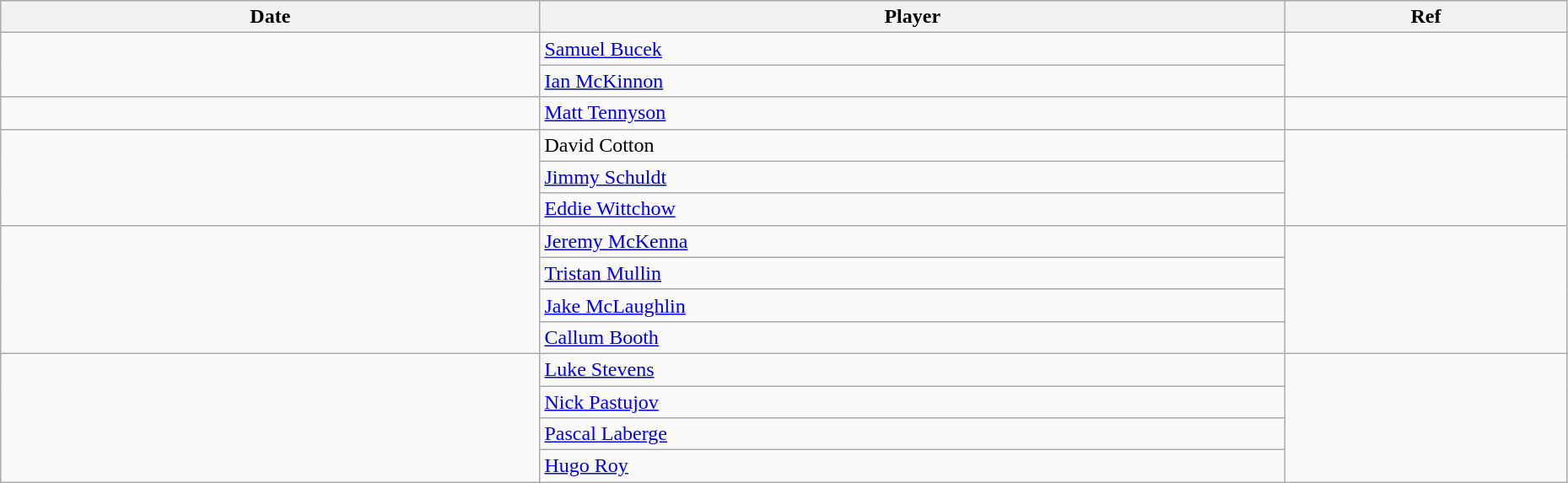<table class="wikitable" width=98%>
<tr bgcolor="#dddddd">
<th style="width: 10em;">Date</th>
<th style="width: 14em;">Player</th>
<th style="width: 5em;">Ref</th>
</tr>
<tr>
<td rowspan=2></td>
<td><a href='#'>Samuel Bucek</a></td>
<td rowspan=2></td>
</tr>
<tr>
<td><a href='#'>Ian McKinnon</a></td>
</tr>
<tr>
<td></td>
<td><a href='#'>Matt Tennyson</a></td>
<td></td>
</tr>
<tr>
<td rowspan=3></td>
<td>David Cotton</td>
<td rowspan=3></td>
</tr>
<tr>
<td><a href='#'>Jimmy Schuldt</a></td>
</tr>
<tr>
<td><a href='#'>Eddie Wittchow</a></td>
</tr>
<tr>
<td rowspan=4></td>
<td><a href='#'>Jeremy McKenna</a></td>
<td rowspan=4></td>
</tr>
<tr>
<td><a href='#'>Tristan Mullin</a></td>
</tr>
<tr>
<td><a href='#'>Jake McLaughlin</a></td>
</tr>
<tr>
<td><a href='#'>Callum Booth</a></td>
</tr>
<tr>
<td rowspan=4></td>
<td><a href='#'>Luke Stevens</a></td>
<td rowspan=4></td>
</tr>
<tr>
<td><a href='#'>Nick Pastujov</a></td>
</tr>
<tr>
<td><a href='#'>Pascal Laberge</a></td>
</tr>
<tr>
<td><a href='#'>Hugo Roy</a></td>
</tr>
</table>
